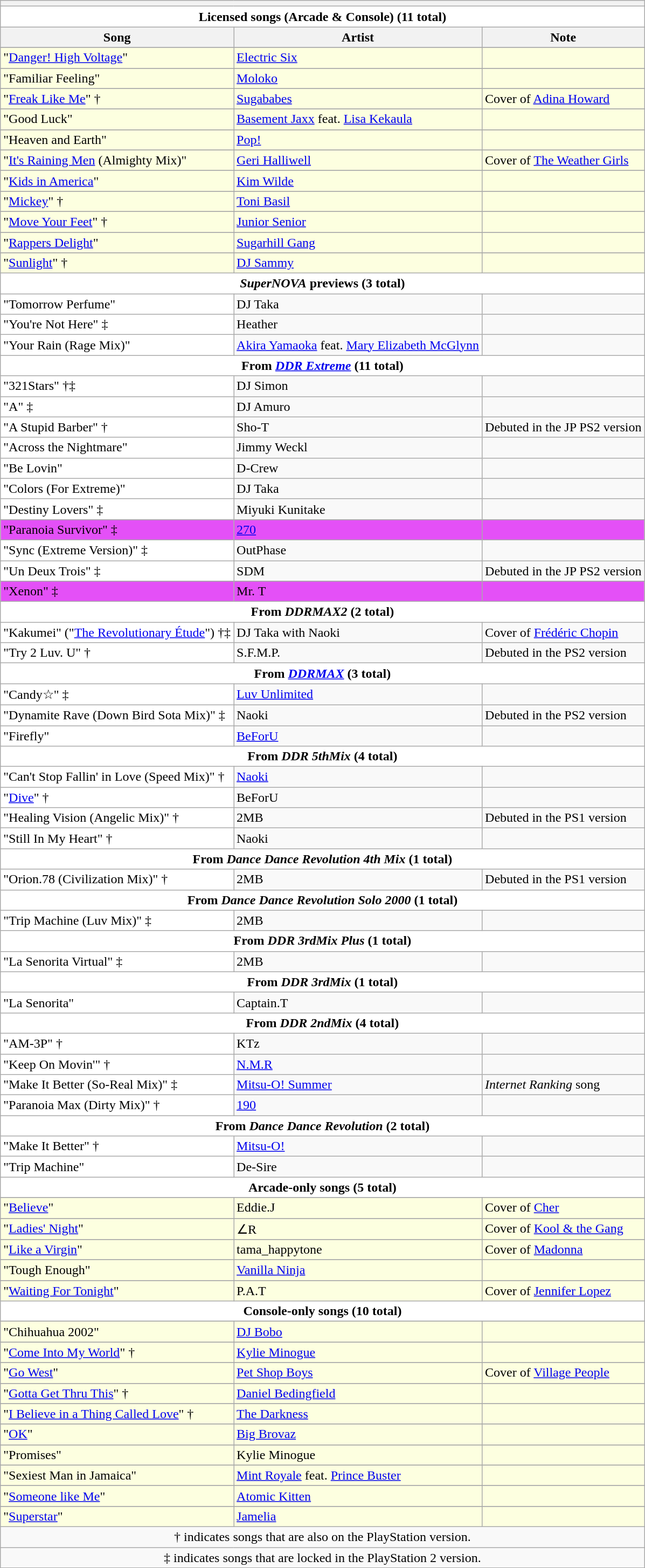<table class="wikitable mw-collapsible collapsible collapsed">
<tr>
<th colspan="4"></th>
</tr>
<tr>
<th colspan="3" style="background:#ffffff;">Licensed songs (Arcade & Console) (11 total)</th>
</tr>
<tr>
<th>Song</th>
<th>Artist</th>
<th>Note</th>
</tr>
<tr>
</tr>
<tr style="background:#FDFFE0;">
<td>"<a href='#'>Danger! High Voltage</a>"</td>
<td><a href='#'>Electric Six</a></td>
<td></td>
</tr>
<tr>
</tr>
<tr style="background:#FDFFE0;">
<td>"Familiar Feeling"</td>
<td><a href='#'>Moloko</a></td>
<td></td>
</tr>
<tr>
</tr>
<tr style="background:#FDFFE0;">
<td>"<a href='#'>Freak Like Me</a>" †</td>
<td><a href='#'>Sugababes</a></td>
<td>Cover of <a href='#'>Adina Howard</a></td>
</tr>
<tr>
</tr>
<tr style="background:#FDFFE0;">
<td>"Good Luck"</td>
<td><a href='#'>Basement Jaxx</a> feat. <a href='#'>Lisa Kekaula</a></td>
<td></td>
</tr>
<tr>
</tr>
<tr style="background:#FDFFE0;">
<td>"Heaven and Earth"</td>
<td><a href='#'>Pop!</a></td>
<td></td>
</tr>
<tr>
</tr>
<tr style="background:#FDFFE0;">
<td>"<a href='#'>It's Raining Men</a> (Almighty Mix)"</td>
<td><a href='#'>Geri Halliwell</a></td>
<td>Cover of <a href='#'>The Weather Girls</a></td>
</tr>
<tr>
</tr>
<tr style="background:#FDFFE0;">
<td>"<a href='#'>Kids in America</a>"</td>
<td><a href='#'>Kim Wilde</a></td>
<td></td>
</tr>
<tr>
</tr>
<tr style="background:#FDFFE0;">
<td>"<a href='#'>Mickey</a>" †</td>
<td><a href='#'>Toni Basil</a></td>
<td></td>
</tr>
<tr>
</tr>
<tr style="background:#FDFFE0;">
<td>"<a href='#'>Move Your Feet</a>" †</td>
<td><a href='#'>Junior Senior</a></td>
<td></td>
</tr>
<tr>
</tr>
<tr style="background:#FDFFE0;">
<td>"<a href='#'>Rappers Delight</a>"</td>
<td><a href='#'>Sugarhill Gang</a></td>
<td></td>
</tr>
<tr>
</tr>
<tr style="background:#FDFFE0;">
<td>"<a href='#'>Sunlight</a>" †</td>
<td><a href='#'>DJ Sammy</a></td>
<td></td>
</tr>
<tr>
<th colspan="3" style="background:#ffffff;"><em>SuperNOVA</em> previews (3 total)</th>
</tr>
<tr>
<td style="background:#FFFFFF;">"Tomorrow Perfume"</td>
<td>DJ Taka</td>
<td></td>
</tr>
<tr>
<td style="background:#FFFFFF;">"You're Not Here" ‡</td>
<td>Heather</td>
<td></td>
</tr>
<tr>
<td style="background:#FFFFFF;">"Your Rain (Rage Mix)"</td>
<td><a href='#'>Akira Yamaoka</a> feat. <a href='#'>Mary Elizabeth McGlynn</a></td>
<td></td>
</tr>
<tr>
<th colspan="3" style="background:#ffffff;">From <em><a href='#'>DDR Extreme</a></em> (11 total)</th>
</tr>
<tr>
<td style="background:#FFFFFF;">"321Stars" †‡</td>
<td>DJ Simon</td>
<td></td>
</tr>
<tr>
<td style="background:#FFFFFF;">"A" ‡</td>
<td>DJ Amuro</td>
<td></td>
</tr>
<tr>
<td style="background:#FFFFFF;">"A Stupid Barber" †</td>
<td>Sho-T</td>
<td>Debuted in the JP PS2 version</td>
</tr>
<tr>
<td style="background:#FFFFFF;">"Across the Nightmare"</td>
<td>Jimmy Weckl</td>
<td></td>
</tr>
<tr>
<td style="background:#FFFFFF;">"Be Lovin"</td>
<td>D-Crew</td>
<td></td>
</tr>
<tr>
<td style="background:#FFFFFF;">"Colors (For Extreme)"</td>
<td>DJ Taka</td>
<td></td>
</tr>
<tr>
<td style="background:#FFFFFF;">"Destiny Lovers" ‡</td>
<td>Miyuki Kunitake</td>
<td></td>
</tr>
<tr>
</tr>
<tr style="background:#e450f7;">
<td>"Paranoia Survivor" ‡</td>
<td><a href='#'>270</a></td>
<td></td>
</tr>
<tr>
<td style="background:#FFFFFF;">"Sync (Extreme Version)" ‡</td>
<td>OutPhase</td>
<td></td>
</tr>
<tr>
<td style="background:#FFFFFF;">"Un Deux Trois" ‡</td>
<td>SDM</td>
<td>Debuted in the JP PS2 version</td>
</tr>
<tr>
</tr>
<tr style="background:#e450f7;">
<td>"Xenon" ‡</td>
<td>Mr. T</td>
<td></td>
</tr>
<tr>
<th colspan="3" style="background:#ffffff;">From <em>DDRMAX2</em> (2 total)</th>
</tr>
<tr>
<td style="background:#FFFFFF;">"Kakumei" ("<a href='#'>The Revolutionary Étude</a>") †‡</td>
<td>DJ Taka with Naoki</td>
<td>Cover of <a href='#'>Frédéric Chopin</a></td>
</tr>
<tr>
<td style="background:#FFFFFF;">"Try 2 Luv. U" †</td>
<td>S.F.M.P.</td>
<td>Debuted in the PS2 version</td>
</tr>
<tr>
<th colspan="3" style="background:#ffffff;">From <em><a href='#'>DDRMAX</a></em> (3 total)</th>
</tr>
<tr>
<td style="background:#FFFFFF;">"Candy☆" ‡</td>
<td><a href='#'>Luv Unlimited</a></td>
<td></td>
</tr>
<tr>
<td style="background:#FFFFFF;">"Dynamite Rave (Down Bird Sota Mix)" ‡</td>
<td>Naoki</td>
<td>Debuted in the PS2 version</td>
</tr>
<tr>
<td style="background:#FFFFFF;">"Firefly"</td>
<td><a href='#'>BeForU</a></td>
<td></td>
</tr>
<tr>
<th colspan="3" style="background:#ffffff;">From <em>DDR 5thMix</em> (4 total)</th>
</tr>
<tr>
<td style="background:#FFFFFF;">"Can't Stop Fallin' in Love (Speed Mix)" †</td>
<td><a href='#'>Naoki</a></td>
<td></td>
</tr>
<tr>
<td style="background:#FFFFFF;">"<a href='#'>Dive</a>" †</td>
<td>BeForU</td>
<td></td>
</tr>
<tr>
<td style="background:#FFFFFF;">"Healing Vision (Angelic Mix)" †</td>
<td>2MB</td>
<td>Debuted in the PS1 version</td>
</tr>
<tr>
<td style="background:#FFFFFF;">"Still In My Heart" †</td>
<td>Naoki</td>
<td></td>
</tr>
<tr>
<th colspan="3" style="background:#ffffff;">From <em>Dance Dance Revolution 4th Mix</em> (1 total)</th>
</tr>
<tr>
<td style="background:#FFFFFF;">"Orion.78 (Civilization Mix)" †</td>
<td>2MB</td>
<td>Debuted in the PS1 version</td>
</tr>
<tr>
<th colspan="3" style="background:#ffffff;">From <em>Dance Dance Revolution Solo 2000</em> (1 total)</th>
</tr>
<tr>
<td style="background:#FFFFFF;">"Trip Machine (Luv Mix)" ‡</td>
<td>2MB</td>
<td></td>
</tr>
<tr>
<th colspan="3" style="background:#ffffff;">From <em>DDR 3rdMix Plus</em> (1 total)</th>
</tr>
<tr>
<td style="background:#FFFFFF;">"La Senorita Virtual" ‡</td>
<td>2MB</td>
<td></td>
</tr>
<tr>
<th colspan=3 style="background:#ffffff;">From <em>DDR 3rdMix</em> (1 total)</th>
</tr>
<tr>
<td style="background:#FFFFFF;">"La Senorita"</td>
<td>Captain.T</td>
<td></td>
</tr>
<tr>
<th colspan="3" style="background:#ffffff;">From <em>DDR 2ndMix</em> (4 total)</th>
</tr>
<tr>
<td style="background:#FFFFFF;">"AM-3P" †</td>
<td>KTz</td>
<td></td>
</tr>
<tr>
<td style="background:#FFFFFF;">"Keep On Movin'" †</td>
<td><a href='#'>N.M.R</a></td>
<td></td>
</tr>
<tr>
<td style="background:#FFFFFF;">"Make It Better (So-Real Mix)" ‡</td>
<td><a href='#'>Mitsu-O! Summer</a></td>
<td><em>Internet Ranking</em> song</td>
</tr>
<tr>
<td style="background:#FFFFFF;">"Paranoia Max (Dirty Mix)" †</td>
<td><a href='#'>190</a></td>
<td></td>
</tr>
<tr>
<th colspan="3" style="background:#ffffff;">From <em>Dance Dance Revolution</em> (2 total)</th>
</tr>
<tr>
<td style="background:#FFFFFF;">"Make It Better" †</td>
<td><a href='#'>Mitsu-O!</a></td>
<td></td>
</tr>
<tr>
<td style="background:#FFFFFF;">"Trip Machine"</td>
<td>De-Sire</td>
<td></td>
</tr>
<tr>
<th colspan="3" style="background:#ffffff;">Arcade-only songs (5 total)</th>
</tr>
<tr>
</tr>
<tr style="background:#FDFFE0;">
<td>"<a href='#'>Believe</a>"</td>
<td>Eddie.J</td>
<td>Cover of <a href='#'>Cher</a></td>
</tr>
<tr>
</tr>
<tr style="background:#FDFFE0;">
<td>"<a href='#'>Ladies' Night</a>"</td>
<td>∠R</td>
<td>Cover of <a href='#'>Kool & the Gang</a></td>
</tr>
<tr>
</tr>
<tr style="background:#FDFFE0;">
<td>"<a href='#'>Like a Virgin</a>"</td>
<td>tama_happytone</td>
<td>Cover of <a href='#'>Madonna</a></td>
</tr>
<tr>
</tr>
<tr style="background:#FDFFE0;">
<td>"Tough Enough"</td>
<td><a href='#'>Vanilla Ninja</a></td>
<td></td>
</tr>
<tr>
</tr>
<tr style="background:#FDFFE0;">
<td>"<a href='#'>Waiting For Tonight</a>"</td>
<td>P.A.T</td>
<td>Cover of <a href='#'>Jennifer Lopez</a></td>
</tr>
<tr>
<th colspan="3" style="background:#ffffff;">Console-only songs (10 total)</th>
</tr>
<tr>
</tr>
<tr style="background:#FDFFE0;">
<td>"Chihuahua 2002"</td>
<td><a href='#'>DJ Bobo</a></td>
<td></td>
</tr>
<tr>
</tr>
<tr style="background:#FDFFE0;">
<td>"<a href='#'>Come Into My World</a>" †</td>
<td><a href='#'>Kylie Minogue</a></td>
<td></td>
</tr>
<tr>
</tr>
<tr style="background:#FDFFE0;">
<td>"<a href='#'>Go West</a>"</td>
<td><a href='#'>Pet Shop Boys</a></td>
<td>Cover of <a href='#'>Village People</a></td>
</tr>
<tr>
</tr>
<tr style="background:#FDFFE0;">
<td>"<a href='#'>Gotta Get Thru This</a>" †</td>
<td><a href='#'>Daniel Bedingfield</a></td>
<td></td>
</tr>
<tr>
</tr>
<tr style="background:#FDFFE0;">
<td>"<a href='#'>I Believe in a Thing Called Love</a>" †</td>
<td><a href='#'>The Darkness</a></td>
<td></td>
</tr>
<tr>
</tr>
<tr style="background:#FDFFE0;">
<td>"<a href='#'>OK</a>"</td>
<td><a href='#'>Big Brovaz</a></td>
<td></td>
</tr>
<tr>
</tr>
<tr style="background:#FDFFE0;">
<td>"Promises"</td>
<td>Kylie Minogue</td>
<td></td>
</tr>
<tr>
</tr>
<tr style="background:#FDFFE0;">
<td>"Sexiest Man in Jamaica"</td>
<td><a href='#'>Mint Royale</a> feat. <a href='#'>Prince Buster</a></td>
<td></td>
</tr>
<tr>
</tr>
<tr style="background:#FDFFE0;">
<td>"<a href='#'>Someone like Me</a>"</td>
<td><a href='#'>Atomic Kitten</a></td>
<td></td>
</tr>
<tr>
</tr>
<tr style="background:#FDFFE0;">
<td>"<a href='#'>Superstar</a>"</td>
<td><a href='#'>Jamelia</a></td>
<td></td>
</tr>
<tr>
<td colspan="3" style="text-align: center;">† indicates songs that are also on the PlayStation version.</td>
</tr>
<tr>
<td colspan="3" style="text-align: center;">‡ indicates songs that are locked in the PlayStation 2 version.</td>
</tr>
<tr>
</tr>
</table>
